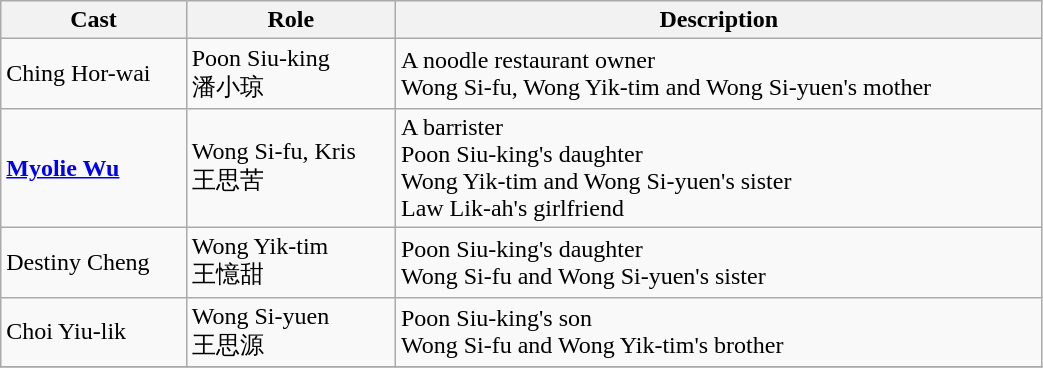<table class="wikitable" width="55%">
<tr>
<th>Cast</th>
<th>Role</th>
<th>Description</th>
</tr>
<tr>
<td>Ching Hor-wai</td>
<td>Poon Siu-king<br>潘小琼</td>
<td>A noodle restaurant owner<br>Wong Si-fu, Wong Yik-tim and Wong Si-yuen's mother</td>
</tr>
<tr>
<td><strong><a href='#'>Myolie Wu</a></strong></td>
<td>Wong Si-fu, Kris<br>王思苦</td>
<td>A barrister<br>Poon Siu-king's daughter<br>Wong Yik-tim and Wong Si-yuen's sister<br>Law Lik-ah's girlfriend</td>
</tr>
<tr>
<td>Destiny Cheng</td>
<td>Wong Yik-tim<br>王憶甜</td>
<td>Poon Siu-king's daughter<br>Wong Si-fu and Wong Si-yuen's sister</td>
</tr>
<tr>
<td>Choi Yiu-lik</td>
<td>Wong Si-yuen<br>王思源</td>
<td>Poon Siu-king's son<br>Wong Si-fu and Wong Yik-tim's brother</td>
</tr>
<tr>
</tr>
</table>
